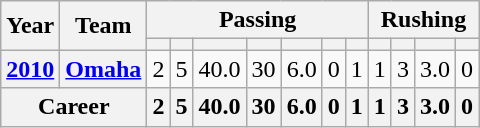<table class="wikitable" style="text-align:center;">
<tr>
<th rowspan="2">Year</th>
<th rowspan="2">Team</th>
<th colspan="7">Passing</th>
<th colspan="4">Rushing</th>
</tr>
<tr>
<th></th>
<th></th>
<th></th>
<th></th>
<th></th>
<th></th>
<th></th>
<th></th>
<th></th>
<th></th>
<th></th>
</tr>
<tr>
<th><a href='#'>2010</a></th>
<th><a href='#'>Omaha</a></th>
<td>2</td>
<td>5</td>
<td>40.0</td>
<td>30</td>
<td>6.0</td>
<td>0</td>
<td>1</td>
<td>1</td>
<td>3</td>
<td>3.0</td>
<td>0</td>
</tr>
<tr>
<th colspan="2">Career</th>
<th>2</th>
<th>5</th>
<th>40.0</th>
<th>30</th>
<th>6.0</th>
<th>0</th>
<th>1</th>
<th>1</th>
<th>3</th>
<th>3.0</th>
<th>0</th>
</tr>
</table>
